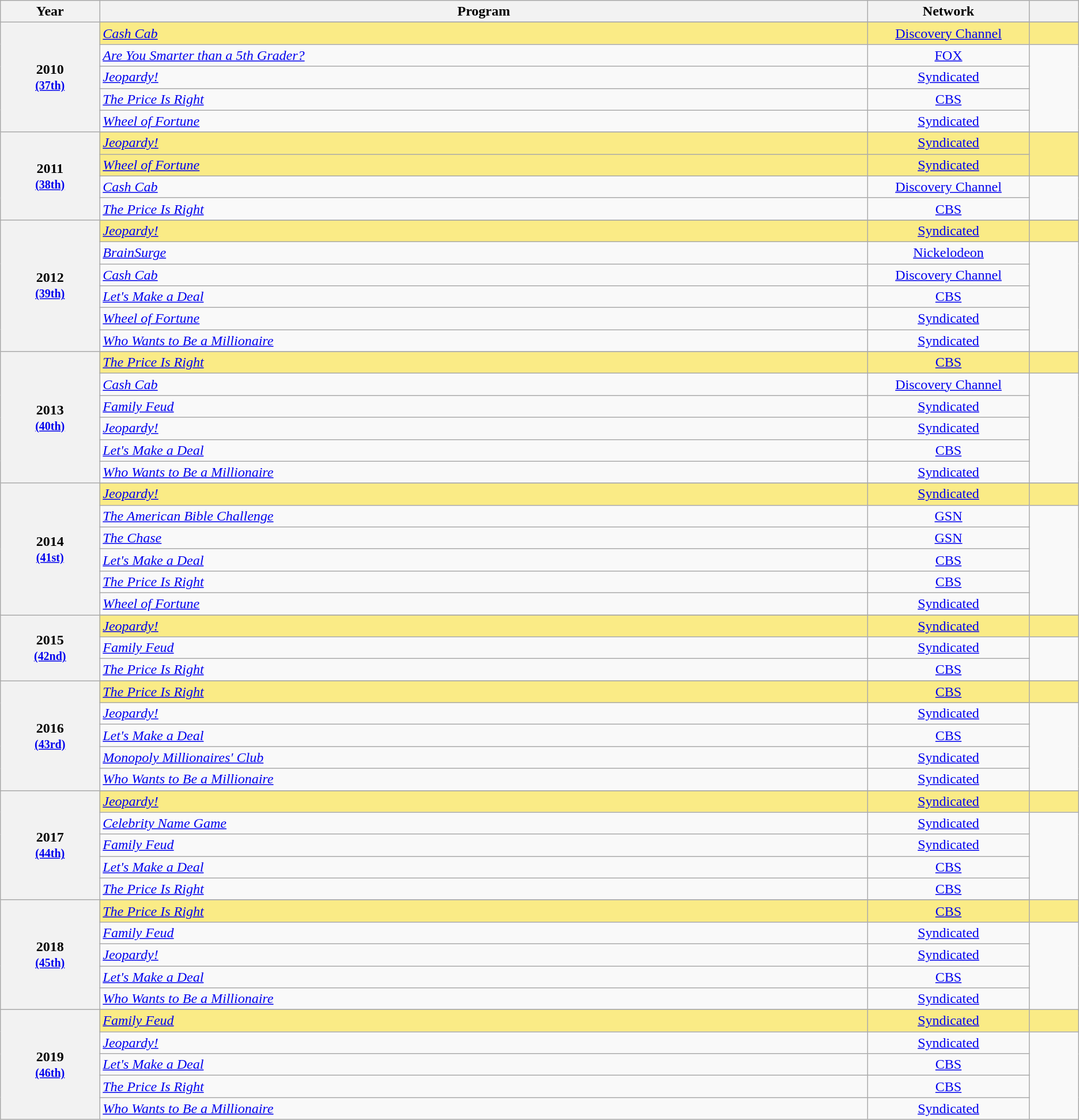<table class="wikitable">
<tr>
<th width="4%">Year</th>
<th width="31%">Program</th>
<th width="6%">Network</th>
<th style="width:2%;"></th>
</tr>
<tr>
<th scope="row" rowspan=6 style="text-align:center">2010 <br><small><a href='#'>(37th)</a></small></th>
</tr>
<tr style="background:#FAEB86">
<td><em><a href='#'>Cash Cab</a></em> </td>
<td style="text-align:center;"><a href='#'>Discovery Channel</a></td>
<td style="text-align:center;"></td>
</tr>
<tr>
<td><em><a href='#'>Are You Smarter than a 5th Grader?</a></em></td>
<td style="text-align:center;"><a href='#'>FOX</a></td>
<td rowspan=4 style="text-align:center;"></td>
</tr>
<tr>
<td><em><a href='#'>Jeopardy!</a></em></td>
<td style="text-align:center;"><a href='#'>Syndicated</a></td>
</tr>
<tr>
<td><em><a href='#'>The Price Is Right</a></em></td>
<td style="text-align:center;"><a href='#'>CBS</a></td>
</tr>
<tr>
<td><em><a href='#'>Wheel of Fortune</a></em></td>
<td style="text-align:center;"><a href='#'>Syndicated</a></td>
</tr>
<tr>
<th scope="row" rowspan=5 style="text-align:center">2011 <br><small><a href='#'>(38th)</a></small></th>
</tr>
<tr style="background:#FAEB86">
<td><em><a href='#'>Jeopardy!</a></em> </td>
<td style="text-align:center;"><a href='#'>Syndicated</a></td>
<td rowspan=2 style="text-align:center;"></td>
</tr>
<tr style="background:#FAEB86">
<td><em><a href='#'>Wheel of Fortune</a></em> </td>
<td style="text-align:center;"><a href='#'>Syndicated</a></td>
</tr>
<tr>
<td><em><a href='#'>Cash Cab</a></em></td>
<td style="text-align:center;"><a href='#'>Discovery Channel</a></td>
<td rowspan=2 style="text-align:center;"></td>
</tr>
<tr>
<td><em><a href='#'>The Price Is Right</a></em></td>
<td style="text-align:center;"><a href='#'>CBS</a></td>
</tr>
<tr>
<th scope="row" rowspan=7 style="text-align:center">2012 <br><small><a href='#'>(39th)</a></small></th>
</tr>
<tr style="background:#FAEB86">
<td><em><a href='#'>Jeopardy!</a></em> </td>
<td style="text-align:center;"><a href='#'>Syndicated</a></td>
<td style="text-align:center;"></td>
</tr>
<tr>
<td><em><a href='#'>BrainSurge</a></em></td>
<td style="text-align:center;"><a href='#'>Nickelodeon</a></td>
<td rowspan=5 style="text-align:center;"></td>
</tr>
<tr>
<td><em><a href='#'>Cash Cab</a></em></td>
<td style="text-align:center;"><a href='#'>Discovery Channel</a></td>
</tr>
<tr>
<td><em><a href='#'>Let's Make a Deal</a></em></td>
<td style="text-align:center;"><a href='#'>CBS</a></td>
</tr>
<tr>
<td><em><a href='#'>Wheel of Fortune</a></em></td>
<td style="text-align:center;"><a href='#'>Syndicated</a></td>
</tr>
<tr>
<td><em><a href='#'>Who Wants to Be a Millionaire</a></em></td>
<td style="text-align:center;"><a href='#'>Syndicated</a></td>
</tr>
<tr>
<th scope="row" rowspan=7 style="text-align:center">2013 <br><small><a href='#'>(40th)</a></small></th>
</tr>
<tr style="background:#FAEB86">
<td><em><a href='#'>The Price Is Right</a></em> </td>
<td style="text-align:center;"><a href='#'>CBS</a></td>
<td style="text-align:center;"></td>
</tr>
<tr>
<td><em><a href='#'>Cash Cab</a></em></td>
<td style="text-align:center;"><a href='#'>Discovery Channel</a></td>
<td rowspan="5" style="text-align:center;"></td>
</tr>
<tr>
<td><em><a href='#'>Family Feud</a></em></td>
<td style="text-align:center;"><a href='#'>Syndicated</a></td>
</tr>
<tr>
<td><em><a href='#'>Jeopardy!</a></em></td>
<td style="text-align:center;"><a href='#'>Syndicated</a></td>
</tr>
<tr>
<td><em><a href='#'>Let's Make a Deal</a></em></td>
<td style="text-align:center;"><a href='#'>CBS</a></td>
</tr>
<tr>
<td><em><a href='#'>Who Wants to Be a Millionaire</a></em></td>
<td style="text-align:center;"><a href='#'>Syndicated</a></td>
</tr>
<tr>
<th scope="row" rowspan=7 style="text-align:center">2014 <br><small><a href='#'>(41st)</a></small></th>
</tr>
<tr style="background:#FAEB86">
<td><em><a href='#'>Jeopardy!</a></em> </td>
<td style="text-align:center;"><a href='#'>Syndicated</a></td>
<td style="text-align:center;"></td>
</tr>
<tr>
<td><em><a href='#'>The American Bible Challenge</a></em></td>
<td style="text-align:center;"><a href='#'>GSN</a></td>
<td rowspan="5" style="text-align:center;"></td>
</tr>
<tr>
<td><em><a href='#'>The Chase</a></em></td>
<td style="text-align:center;"><a href='#'>GSN</a></td>
</tr>
<tr>
<td><em><a href='#'>Let's Make a Deal</a></em></td>
<td style="text-align:center;"><a href='#'>CBS</a></td>
</tr>
<tr>
<td><em><a href='#'>The Price Is Right</a></em></td>
<td style="text-align:center;"><a href='#'>CBS</a></td>
</tr>
<tr>
<td><em><a href='#'>Wheel of Fortune</a></em></td>
<td style="text-align:center;"><a href='#'>Syndicated</a></td>
</tr>
<tr>
<th scope="row" rowspan=4 style="text-align:center">2015 <br><small><a href='#'>(42nd)</a></small></th>
</tr>
<tr style="background:#FAEB86">
<td><em><a href='#'>Jeopardy!</a></em> </td>
<td style="text-align:center;"><a href='#'>Syndicated</a></td>
<td style="text-align:center;"></td>
</tr>
<tr>
<td><em><a href='#'>Family Feud</a></em></td>
<td style="text-align:center;"><a href='#'>Syndicated</a></td>
<td rowspan=2 style="text-align:center;"></td>
</tr>
<tr>
<td><em><a href='#'>The Price Is Right</a></em></td>
<td style="text-align:center;"><a href='#'>CBS</a></td>
</tr>
<tr>
<th scope="row" rowspan=6 style="text-align:center">2016 <br><small><a href='#'>(43rd)</a></small></th>
</tr>
<tr style="background:#FAEB86">
<td><em><a href='#'>The Price Is Right</a></em> </td>
<td style="text-align:center;"><a href='#'>CBS</a></td>
<td style="text-align:center;"></td>
</tr>
<tr>
<td><em><a href='#'>Jeopardy!</a></em></td>
<td style="text-align:center;"><a href='#'>Syndicated</a></td>
<td rowspan=4 style="text-align:center;"></td>
</tr>
<tr>
<td><em><a href='#'>Let's Make a Deal</a></em></td>
<td style="text-align:center;"><a href='#'>CBS</a></td>
</tr>
<tr>
<td><em><a href='#'>Monopoly Millionaires' Club</a></em></td>
<td style="text-align:center;"><a href='#'>Syndicated</a></td>
</tr>
<tr>
<td><em><a href='#'>Who Wants to Be a Millionaire</a></em></td>
<td style="text-align:center;"><a href='#'>Syndicated</a></td>
</tr>
<tr>
<th scope="row" rowspan=6 style="text-align:center">2017 <br><small><a href='#'>(44th)</a></small></th>
</tr>
<tr style="background:#FAEB86">
<td><em><a href='#'>Jeopardy!</a></em> </td>
<td style="text-align:center;"><a href='#'>Syndicated</a></td>
<td style="text-align:center;"></td>
</tr>
<tr>
<td><em><a href='#'>Celebrity Name Game</a></em></td>
<td style="text-align:center;"><a href='#'>Syndicated</a></td>
<td rowspan=5 style="text-align:center;"></td>
</tr>
<tr>
<td><em><a href='#'>Family Feud</a></em></td>
<td style="text-align:center;"><a href='#'>Syndicated</a></td>
</tr>
<tr>
<td><em><a href='#'>Let's Make a Deal</a></em></td>
<td style="text-align:center;"><a href='#'>CBS</a></td>
</tr>
<tr>
<td><em><a href='#'>The Price Is Right</a></em></td>
<td style="text-align:center;"><a href='#'>CBS</a></td>
</tr>
<tr>
<th scope="row" rowspan=6 style="text-align:center">2018 <br><small><a href='#'>(45th)</a></small></th>
</tr>
<tr style="background:#FAEB86">
<td><em><a href='#'>The Price Is Right</a></em> </td>
<td style="text-align:center;"><a href='#'>CBS</a></td>
<td style="text-align:center;"></td>
</tr>
<tr>
<td><em><a href='#'>Family Feud</a></em></td>
<td style="text-align:center;"><a href='#'>Syndicated</a></td>
<td rowspan=5 style="text-align:center;"></td>
</tr>
<tr>
<td><em><a href='#'>Jeopardy!</a></em></td>
<td style="text-align:center;"><a href='#'>Syndicated</a></td>
</tr>
<tr>
<td><em><a href='#'>Let's Make a Deal</a></em></td>
<td style="text-align:center;"><a href='#'>CBS</a></td>
</tr>
<tr>
<td><em><a href='#'>Who Wants to Be a Millionaire</a></em></td>
<td style="text-align:center;"><a href='#'>Syndicated</a></td>
</tr>
<tr>
<th scope="row" rowspan=6 style="text-align:center">2019 <br><small><a href='#'>(46th)</a></small></th>
</tr>
<tr style="background:#FAEB86">
<td><em><a href='#'>Family Feud</a></em> </td>
<td style="text-align:center;"><a href='#'>Syndicated</a></td>
<td style="text-align:center;"></td>
</tr>
<tr>
<td><em><a href='#'>Jeopardy!</a></em></td>
<td style="text-align:center;"><a href='#'>Syndicated</a></td>
<td rowspan=5 style="text-align:center;"></td>
</tr>
<tr>
<td><em><a href='#'>Let's Make a Deal</a></em></td>
<td style="text-align:center;"><a href='#'>CBS</a></td>
</tr>
<tr>
<td><em><a href='#'>The Price Is Right</a></em></td>
<td style="text-align:center;"><a href='#'>CBS</a></td>
</tr>
<tr>
<td><em><a href='#'>Who Wants to Be a Millionaire</a></em></td>
<td style="text-align:center;"><a href='#'>Syndicated</a></td>
</tr>
</table>
